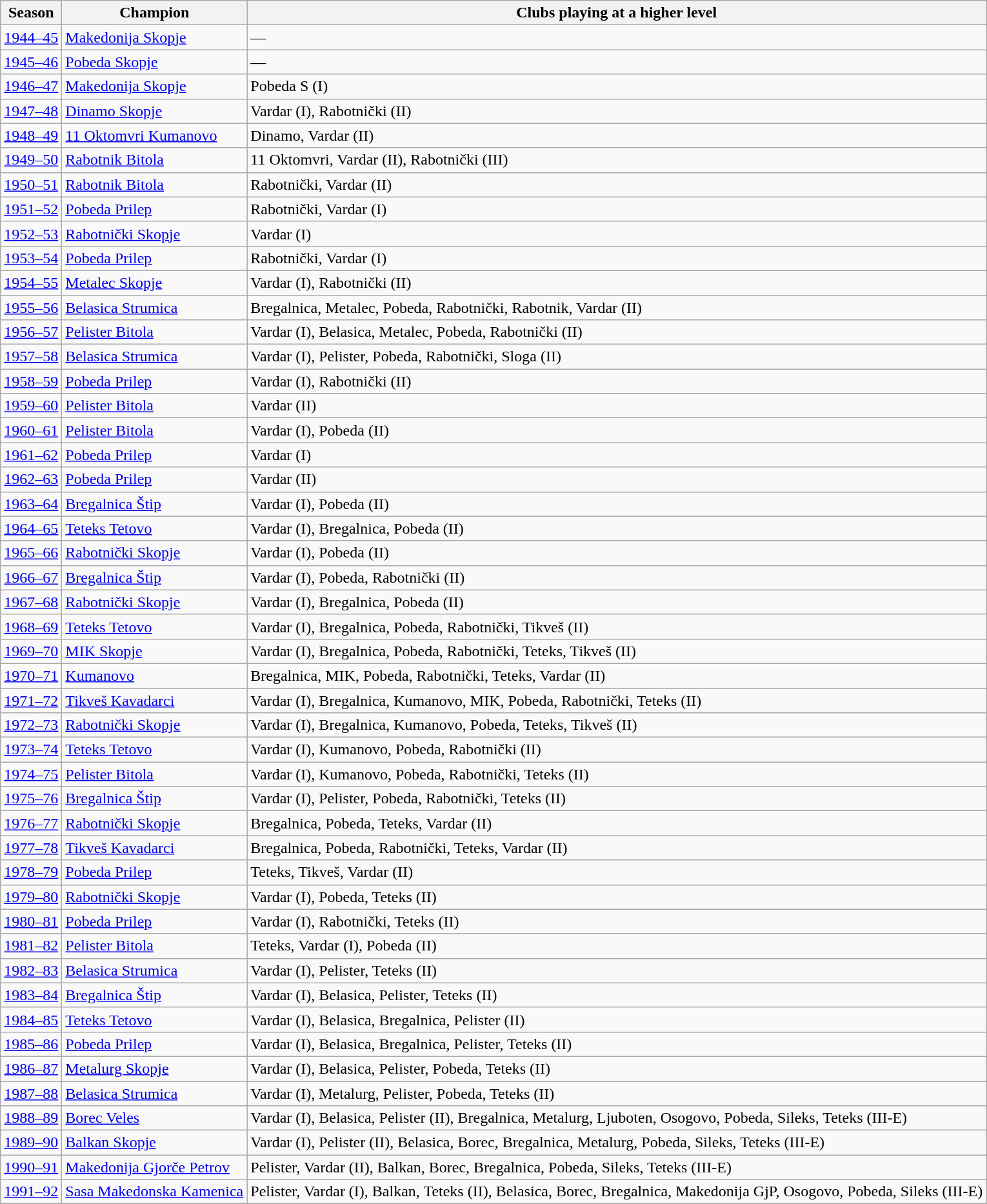<table class="wikitable">
<tr>
<th>Season</th>
<th>Champion</th>
<th>Clubs playing at a higher level</th>
</tr>
<tr>
<td><a href='#'>1944–45</a></td>
<td><a href='#'>Makedonija Skopje</a></td>
<td>—</td>
</tr>
<tr>
<td><a href='#'>1945–46</a></td>
<td><a href='#'>Pobeda Skopje</a></td>
<td>—</td>
</tr>
<tr>
<td><a href='#'>1946–47</a></td>
<td><a href='#'>Makedonija Skopje</a></td>
<td>Pobeda S (I)</td>
</tr>
<tr>
<td><a href='#'>1947–48</a></td>
<td><a href='#'>Dinamo Skopje</a></td>
<td>Vardar (I), Rabotnički (II)</td>
</tr>
<tr>
<td><a href='#'>1948–49</a></td>
<td><a href='#'>11 Oktomvri Kumanovo</a></td>
<td>Dinamo, Vardar (II)</td>
</tr>
<tr>
<td><a href='#'>1949–50</a></td>
<td><a href='#'>Rabotnik Bitola</a></td>
<td>11 Oktomvri, Vardar (II), Rabotnički (III)</td>
</tr>
<tr>
<td><a href='#'>1950–51</a></td>
<td><a href='#'>Rabotnik Bitola</a></td>
<td>Rabotnički, Vardar (II)</td>
</tr>
<tr>
<td><a href='#'>1951–52</a></td>
<td><a href='#'>Pobeda Prilep</a></td>
<td>Rabotnički, Vardar (I)</td>
</tr>
<tr>
<td><a href='#'>1952–53</a></td>
<td><a href='#'>Rabotnički Skopje</a></td>
<td>Vardar (I)</td>
</tr>
<tr>
<td><a href='#'>1953–54</a></td>
<td><a href='#'>Pobeda Prilep</a></td>
<td>Rabotnički, Vardar (I)</td>
</tr>
<tr>
<td><a href='#'>1954–55</a></td>
<td><a href='#'> Metalec Skopje</a></td>
<td>Vardar (I), Rabotnički (II)</td>
</tr>
<tr>
<td><a href='#'>1955–56</a></td>
<td><a href='#'>Belasica Strumica</a></td>
<td>Bregalnica, Metalec, Pobeda, Rabotnički, Rabotnik, Vardar (II)</td>
</tr>
<tr>
<td><a href='#'>1956–57</a></td>
<td><a href='#'>Pelister Bitola</a></td>
<td>Vardar (I), Belasica, Metalec, Pobeda, Rabotnički (II)</td>
</tr>
<tr>
<td><a href='#'>1957–58</a></td>
<td><a href='#'>Belasica Strumica</a></td>
<td>Vardar (I), Pelister, Pobeda, Rabotnički, Sloga (II)</td>
</tr>
<tr>
<td><a href='#'>1958–59</a></td>
<td><a href='#'>Pobeda Prilep</a></td>
<td>Vardar (I), Rabotnički (II)</td>
</tr>
<tr>
<td><a href='#'>1959–60</a></td>
<td><a href='#'>Pelister Bitola</a></td>
<td>Vardar (II)</td>
</tr>
<tr>
<td><a href='#'>1960–61</a></td>
<td><a href='#'>Pelister Bitola</a></td>
<td>Vardar (I), Pobeda (II)</td>
</tr>
<tr>
<td><a href='#'>1961–62</a></td>
<td><a href='#'>Pobeda Prilep</a></td>
<td>Vardar (I)</td>
</tr>
<tr>
<td><a href='#'>1962–63</a></td>
<td><a href='#'>Pobeda Prilep</a></td>
<td>Vardar (II)</td>
</tr>
<tr>
<td><a href='#'>1963–64</a></td>
<td><a href='#'>Bregalnica Štip</a></td>
<td>Vardar (I), Pobeda (II)</td>
</tr>
<tr>
<td><a href='#'>1964–65</a></td>
<td><a href='#'>Teteks Tetovo</a></td>
<td>Vardar (I), Bregalnica, Pobeda (II)</td>
</tr>
<tr>
<td><a href='#'>1965–66</a></td>
<td><a href='#'>Rabotnički Skopje</a></td>
<td>Vardar (I), Pobeda (II)</td>
</tr>
<tr>
<td><a href='#'>1966–67</a></td>
<td><a href='#'>Bregalnica Štip</a></td>
<td>Vardar (I), Pobeda, Rabotnički (II)</td>
</tr>
<tr>
<td><a href='#'>1967–68</a></td>
<td><a href='#'>Rabotnički Skopje</a></td>
<td>Vardar (I), Bregalnica, Pobeda (II)</td>
</tr>
<tr>
<td><a href='#'>1968–69</a></td>
<td><a href='#'>Teteks Tetovo</a></td>
<td>Vardar (I), Bregalnica, Pobeda, Rabotnički, Tikveš (II)</td>
</tr>
<tr>
<td><a href='#'>1969–70</a></td>
<td><a href='#'>MIK Skopje</a></td>
<td>Vardar (I), Bregalnica, Pobeda, Rabotnički, Teteks, Tikveš (II)</td>
</tr>
<tr>
<td><a href='#'>1970–71</a></td>
<td><a href='#'>Kumanovo</a></td>
<td>Bregalnica, MIK, Pobeda, Rabotnički, Teteks, Vardar (II)</td>
</tr>
<tr>
<td><a href='#'>1971–72</a></td>
<td><a href='#'>Tikveš Kavadarci</a></td>
<td>Vardar (I), Bregalnica, Kumanovo, MIK, Pobeda, Rabotnički, Teteks (II)</td>
</tr>
<tr>
<td><a href='#'>1972–73</a></td>
<td><a href='#'>Rabotnički Skopje</a></td>
<td>Vardar (I), Bregalnica, Kumanovo, Pobeda, Teteks, Tikveš (II)</td>
</tr>
<tr>
<td><a href='#'>1973–74</a></td>
<td><a href='#'>Teteks Tetovo</a></td>
<td>Vardar (I), Kumanovo, Pobeda, Rabotnički (II)</td>
</tr>
<tr>
<td><a href='#'>1974–75</a></td>
<td><a href='#'>Pelister Bitola</a></td>
<td>Vardar (I), Kumanovo, Pobeda, Rabotnički, Teteks (II)</td>
</tr>
<tr>
<td><a href='#'>1975–76</a></td>
<td><a href='#'>Bregalnica Štip</a></td>
<td>Vardar (I), Pelister, Pobeda, Rabotnički, Teteks (II)</td>
</tr>
<tr>
<td><a href='#'>1976–77</a></td>
<td><a href='#'>Rabotnički Skopje</a></td>
<td>Bregalnica, Pobeda, Teteks, Vardar (II)</td>
</tr>
<tr>
<td><a href='#'>1977–78</a></td>
<td><a href='#'>Tikveš Kavadarci</a></td>
<td>Bregalnica, Pobeda, Rabotnički, Teteks, Vardar (II)</td>
</tr>
<tr>
<td><a href='#'>1978–79</a></td>
<td><a href='#'>Pobeda Prilep</a></td>
<td>Teteks, Tikveš, Vardar (II)</td>
</tr>
<tr>
<td><a href='#'>1979–80</a></td>
<td><a href='#'>Rabotnički Skopje</a></td>
<td>Vardar (I), Pobeda, Teteks (II)</td>
</tr>
<tr>
<td><a href='#'>1980–81</a></td>
<td><a href='#'>Pobeda Prilep</a></td>
<td>Vardar (I), Rabotnički, Teteks (II)</td>
</tr>
<tr>
<td><a href='#'>1981–82</a></td>
<td><a href='#'>Pelister Bitola</a></td>
<td>Teteks, Vardar (I), Pobeda (II)</td>
</tr>
<tr>
<td><a href='#'>1982–83</a></td>
<td><a href='#'>Belasica Strumica</a></td>
<td>Vardar (I), Pelister, Teteks (II)</td>
</tr>
<tr>
<td><a href='#'>1983–84</a></td>
<td><a href='#'>Bregalnica Štip</a></td>
<td>Vardar (I), Belasica, Pelister, Teteks (II)</td>
</tr>
<tr>
<td><a href='#'>1984–85</a></td>
<td><a href='#'>Teteks Tetovo</a></td>
<td>Vardar (I), Belasica, Bregalnica, Pelister (II)</td>
</tr>
<tr>
<td><a href='#'>1985–86</a></td>
<td><a href='#'>Pobeda Prilep</a></td>
<td>Vardar (I), Belasica, Bregalnica, Pelister, Teteks (II)</td>
</tr>
<tr>
<td><a href='#'>1986–87</a></td>
<td><a href='#'>Metalurg Skopje</a></td>
<td>Vardar (I), Belasica, Pelister, Pobeda, Teteks (II)</td>
</tr>
<tr>
<td><a href='#'>1987–88</a></td>
<td><a href='#'>Belasica Strumica</a></td>
<td>Vardar (I), Metalurg, Pelister, Pobeda, Teteks (II)</td>
</tr>
<tr>
<td><a href='#'>1988–89</a></td>
<td><a href='#'>Borec Veles</a></td>
<td>Vardar (I), Belasica, Pelister (II), Bregalnica, Metalurg, Ljuboten, Osogovo, Pobeda, Sileks, Teteks (III-E)</td>
</tr>
<tr>
<td><a href='#'>1989–90</a></td>
<td><a href='#'>Balkan Skopje</a></td>
<td>Vardar (I), Pelister (II), Belasica, Borec, Bregalnica, Metalurg, Pobeda, Sileks, Teteks (III-E)</td>
</tr>
<tr>
<td><a href='#'>1990–91</a></td>
<td><a href='#'>Makedonija Gjorče Petrov</a></td>
<td>Pelister, Vardar (II), Balkan, Borec, Bregalnica, Pobeda, Sileks, Teteks (III-E)</td>
</tr>
<tr>
<td><a href='#'>1991–92</a></td>
<td><a href='#'>Sasa Makedonska Kamenica</a></td>
<td>Pelister, Vardar (I), Balkan, Teteks (II), Belasica, Borec, Bregalnica, Makedonija GjP, Osogovo, Pobeda, Sileks (III-E)</td>
</tr>
<tr>
</tr>
</table>
